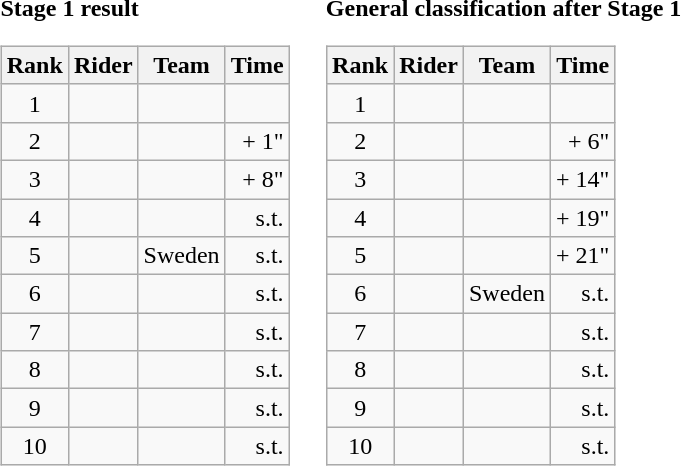<table>
<tr>
<td><strong>Stage 1 result</strong><br><table class="wikitable">
<tr>
<th scope="col">Rank</th>
<th scope="col">Rider</th>
<th scope="col">Team</th>
<th scope="col">Time</th>
</tr>
<tr>
<td style="text-align:center;">1</td>
<td></td>
<td></td>
<td style="text-align:right;"></td>
</tr>
<tr>
<td style="text-align:center;">2</td>
<td></td>
<td></td>
<td style="text-align:right;">+ 1"</td>
</tr>
<tr>
<td style="text-align:center;">3</td>
<td></td>
<td></td>
<td style="text-align:right;">+ 8"</td>
</tr>
<tr>
<td style="text-align:center;">4</td>
<td></td>
<td></td>
<td style="text-align:right;">s.t.</td>
</tr>
<tr>
<td style="text-align:center;">5</td>
<td></td>
<td>Sweden</td>
<td style="text-align:right;">s.t.</td>
</tr>
<tr>
<td style="text-align:center;">6</td>
<td></td>
<td></td>
<td style="text-align:right;">s.t.</td>
</tr>
<tr>
<td style="text-align:center;">7</td>
<td></td>
<td></td>
<td style="text-align:right;">s.t.</td>
</tr>
<tr>
<td style="text-align:center;">8</td>
<td></td>
<td></td>
<td style="text-align:right;">s.t.</td>
</tr>
<tr>
<td style="text-align:center;">9</td>
<td></td>
<td></td>
<td style="text-align:right;">s.t.</td>
</tr>
<tr>
<td style="text-align:center;">10</td>
<td></td>
<td></td>
<td style="text-align:right;">s.t.</td>
</tr>
</table>
</td>
<td></td>
<td><strong>General classification after Stage 1</strong><br><table class="wikitable">
<tr>
<th scope="col">Rank</th>
<th scope="col">Rider</th>
<th scope="col">Team</th>
<th scope="col">Time</th>
</tr>
<tr>
<td style="text-align:center;">1</td>
<td>   </td>
<td></td>
<td style="text-align:right;"></td>
</tr>
<tr>
<td style="text-align:center;">2</td>
<td></td>
<td></td>
<td style="text-align:right;">+ 6"</td>
</tr>
<tr>
<td style="text-align:center;">3</td>
<td></td>
<td></td>
<td style="text-align:right;">+ 14"</td>
</tr>
<tr>
<td style="text-align:center;">4</td>
<td></td>
<td></td>
<td style="text-align:right;">+ 19"</td>
</tr>
<tr>
<td style="text-align:center;">5</td>
<td></td>
<td></td>
<td style="text-align:right;">+ 21"</td>
</tr>
<tr>
<td style="text-align:center;">6</td>
<td></td>
<td>Sweden</td>
<td style="text-align:right;">s.t.</td>
</tr>
<tr>
<td style="text-align:center;">7</td>
<td></td>
<td></td>
<td style="text-align:right;">s.t.</td>
</tr>
<tr>
<td style="text-align:center;">8</td>
<td></td>
<td></td>
<td style="text-align:right;">s.t.</td>
</tr>
<tr>
<td style="text-align:center;">9</td>
<td></td>
<td></td>
<td style="text-align:right;">s.t.</td>
</tr>
<tr>
<td style="text-align:center;">10</td>
<td> </td>
<td></td>
<td style="text-align:right;">s.t.</td>
</tr>
</table>
</td>
</tr>
</table>
